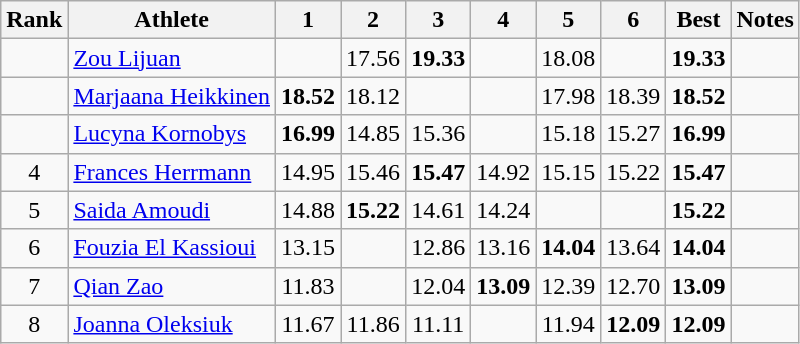<table class="wikitable sortable" style="text-align:center">
<tr>
<th>Rank</th>
<th>Athlete</th>
<th>1</th>
<th>2</th>
<th>3</th>
<th>4</th>
<th>5</th>
<th>6</th>
<th>Best</th>
<th>Notes</th>
</tr>
<tr>
<td></td>
<td style="text-align:left"><a href='#'>Zou Lijuan</a><br></td>
<td></td>
<td>17.56</td>
<td><strong>19.33</strong></td>
<td></td>
<td>18.08</td>
<td></td>
<td><strong>19.33</strong></td>
<td></td>
</tr>
<tr>
<td></td>
<td style="text-align:left"><a href='#'>Marjaana Heikkinen</a><br></td>
<td><strong>18.52</strong></td>
<td>18.12</td>
<td></td>
<td></td>
<td>17.98</td>
<td>18.39</td>
<td><strong>18.52</strong></td>
<td></td>
</tr>
<tr>
<td></td>
<td style="text-align:left"><a href='#'>Lucyna Kornobys</a><br></td>
<td><strong>16.99</strong></td>
<td>14.85</td>
<td>15.36</td>
<td></td>
<td>15.18</td>
<td>15.27</td>
<td><strong>16.99</strong></td>
<td></td>
</tr>
<tr>
<td>4</td>
<td style="text-align:left"><a href='#'>Frances Herrmann</a><br></td>
<td>14.95</td>
<td>15.46</td>
<td><strong>15.47</strong></td>
<td>14.92</td>
<td>15.15</td>
<td>15.22</td>
<td><strong>15.47</strong></td>
<td></td>
</tr>
<tr>
<td>5</td>
<td style="text-align:left"><a href='#'>Saida Amoudi</a><br></td>
<td>14.88</td>
<td><strong>15.22</strong></td>
<td>14.61</td>
<td>14.24</td>
<td></td>
<td></td>
<td><strong>15.22</strong></td>
<td></td>
</tr>
<tr>
<td>6</td>
<td style="text-align:left"><a href='#'>Fouzia El Kassioui</a><br></td>
<td>13.15</td>
<td></td>
<td>12.86</td>
<td>13.16</td>
<td><strong>14.04</strong></td>
<td>13.64</td>
<td><strong>14.04</strong></td>
<td></td>
</tr>
<tr>
<td>7</td>
<td style="text-align:left"><a href='#'>Qian Zao</a><br></td>
<td>11.83</td>
<td></td>
<td>12.04</td>
<td><strong>13.09</strong></td>
<td>12.39</td>
<td>12.70</td>
<td><strong>13.09</strong></td>
<td></td>
</tr>
<tr>
<td>8</td>
<td style="text-align:left"><a href='#'>Joanna Oleksiuk</a><br></td>
<td>11.67</td>
<td>11.86</td>
<td>11.11</td>
<td></td>
<td>11.94</td>
<td><strong>12.09</strong></td>
<td><strong>12.09</strong></td>
<td></td>
</tr>
</table>
